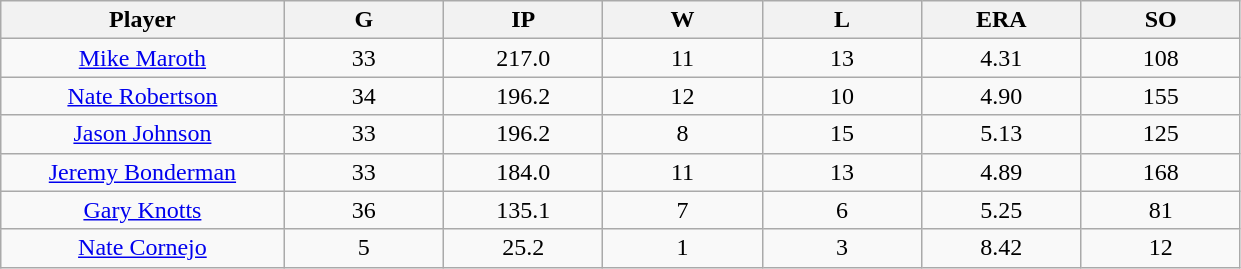<table class="wikitable sortable">
<tr>
<th bgcolor="#DDDDFF" width="16%">Player</th>
<th bgcolor="#DDDDFF" width="9%">G</th>
<th bgcolor="#DDDDFF" width="9%">IP</th>
<th bgcolor="#DDDDFF" width="9%">W</th>
<th bgcolor="#DDDDFF" width="9%">L</th>
<th bgcolor="#DDDDFF" width="9%">ERA</th>
<th bgcolor="#DDDDFF" width="9%">SO</th>
</tr>
<tr align="center">
<td><a href='#'>Mike Maroth</a></td>
<td>33</td>
<td>217.0</td>
<td>11</td>
<td>13</td>
<td>4.31</td>
<td>108</td>
</tr>
<tr align="center">
<td><a href='#'>Nate Robertson</a></td>
<td>34</td>
<td>196.2</td>
<td>12</td>
<td>10</td>
<td>4.90</td>
<td>155</td>
</tr>
<tr align="center">
<td><a href='#'>Jason Johnson</a></td>
<td>33</td>
<td>196.2</td>
<td>8</td>
<td>15</td>
<td>5.13</td>
<td>125</td>
</tr>
<tr align=center>
<td><a href='#'>Jeremy Bonderman</a></td>
<td>33</td>
<td>184.0</td>
<td>11</td>
<td>13</td>
<td>4.89</td>
<td>168</td>
</tr>
<tr align="center">
<td><a href='#'>Gary Knotts</a></td>
<td>36</td>
<td>135.1</td>
<td>7</td>
<td>6</td>
<td>5.25</td>
<td>81</td>
</tr>
<tr align="center">
<td><a href='#'>Nate Cornejo</a></td>
<td>5</td>
<td>25.2</td>
<td>1</td>
<td>3</td>
<td>8.42</td>
<td>12</td>
</tr>
</table>
